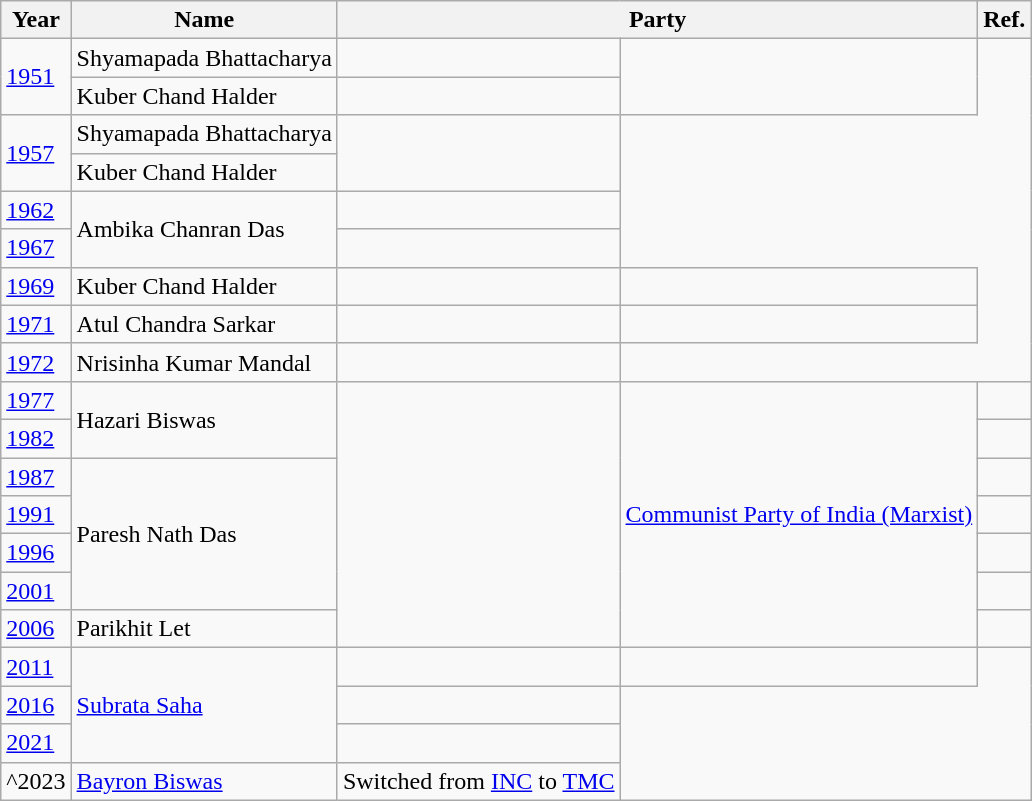<table class="wikitable sortable">
<tr>
<th>Year</th>
<th>Name</th>
<th colspan=2>Party</th>
<th>Ref.</th>
</tr>
<tr>
<td rowspan="2"><a href='#'>1951</a></td>
<td>Shyamapada Bhattacharya</td>
<td></td>
<td rowspan="2"></td>
</tr>
<tr>
<td>Kuber Chand Halder</td>
</tr>
<tr>
<td rowspan="2"><a href='#'>1957</a></td>
<td>Shyamapada Bhattacharya</td>
<td rowspan="2"></td>
</tr>
<tr>
<td>Kuber Chand Halder</td>
</tr>
<tr>
<td><a href='#'>1962</a></td>
<td rowspan="2">Ambika Chanran Das</td>
<td></td>
</tr>
<tr>
<td><a href='#'>1967</a></td>
<td></td>
</tr>
<tr>
<td><a href='#'>1969</a></td>
<td>Kuber Chand Halder</td>
<td></td>
<td></td>
</tr>
<tr>
<td><a href='#'>1971</a></td>
<td>Atul Chandra Sarkar</td>
<td></td>
<td></td>
</tr>
<tr>
<td><a href='#'>1972</a></td>
<td>Nrisinha Kumar Mandal</td>
<td></td>
</tr>
<tr>
<td><a href='#'>1977</a></td>
<td rowspan="2">Hazari Biswas</td>
<td rowspan="7" bgcolor=></td>
<td rowspan="7"><a href='#'>Communist Party of India (Marxist)</a></td>
<td></td>
</tr>
<tr>
<td><a href='#'>1982</a></td>
<td></td>
</tr>
<tr>
<td><a href='#'>1987</a></td>
<td rowspan="4">Paresh Nath Das</td>
<td></td>
</tr>
<tr>
<td><a href='#'>1991</a></td>
<td></td>
</tr>
<tr>
<td><a href='#'>1996</a></td>
<td></td>
</tr>
<tr>
<td><a href='#'>2001</a></td>
<td></td>
</tr>
<tr>
<td><a href='#'>2006</a></td>
<td>Parikhit Let</td>
<td></td>
</tr>
<tr>
<td><a href='#'>2011</a></td>
<td rowspan="3"><a href='#'>Subrata Saha</a></td>
<td></td>
<td></td>
</tr>
<tr>
<td><a href='#'>2016</a></td>
<td></td>
</tr>
<tr>
<td><a href='#'>2021</a></td>
<td></td>
</tr>
<tr>
<td>^2023</td>
<td><a href='#'>Bayron Biswas</a></td>
<td>Switched from <a href='#'>INC</a> to <a href='#'>TMC</a></td>
</tr>
</table>
